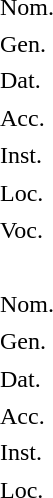<table class="toccolours" style="line-height: 1.3em; float:none; padding: 10px 15px 10px 5px;">
<tr>
<td style="padding: 0px 0px 10px 0px;"> </td>
</tr>
<tr>
<td>Nom.</td>
</tr>
<tr>
<td>Gen.</td>
</tr>
<tr>
<td>Dat.</td>
</tr>
<tr>
<td>Acc.</td>
</tr>
<tr>
<td>Inst.</td>
</tr>
<tr>
<td>Loc.</td>
</tr>
<tr>
<td>Voc.</td>
</tr>
<tr>
<td> </td>
</tr>
<tr>
<td>Nom.</td>
</tr>
<tr>
<td>Gen.</td>
</tr>
<tr>
<td>Dat.</td>
</tr>
<tr>
<td>Acc.</td>
</tr>
<tr>
<td>Inst.</td>
</tr>
<tr>
<td>Loc.</td>
</tr>
</table>
